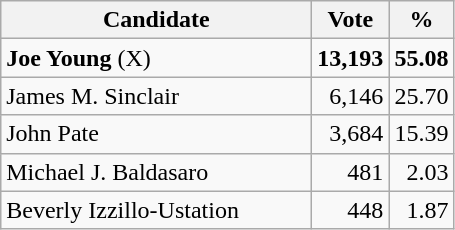<table class="wikitable">
<tr>
<th bgcolor="#DDDDFF" width="200px">Candidate</th>
<th bgcolor="#DDDDFF">Vote</th>
<th bgcolor="#DDDDFF">%</th>
</tr>
<tr>
<td><strong>Joe Young</strong> (X)</td>
<td style="text-align: right;"><strong>13,193</strong></td>
<td style="text-align: right;"><strong>55.08</strong></td>
</tr>
<tr>
<td>James M. Sinclair</td>
<td style="text-align: right;">6,146</td>
<td style="text-align: right;">25.70</td>
</tr>
<tr>
<td>John Pate</td>
<td style="text-align: right;">3,684</td>
<td style="text-align: right;">15.39</td>
</tr>
<tr>
<td>Michael J. Baldasaro</td>
<td style="text-align: right;">481</td>
<td style="text-align: right;">2.03</td>
</tr>
<tr>
<td>Beverly Izzillo-Ustation</td>
<td style="text-align: right;">448</td>
<td style="text-align: right;">1.87</td>
</tr>
</table>
